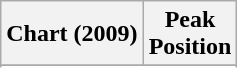<table class="wikitable">
<tr>
<th align="left">Chart (2009)</th>
<th align="left">Peak<br>Position</th>
</tr>
<tr>
</tr>
<tr>
</tr>
<tr>
</tr>
<tr>
</tr>
</table>
